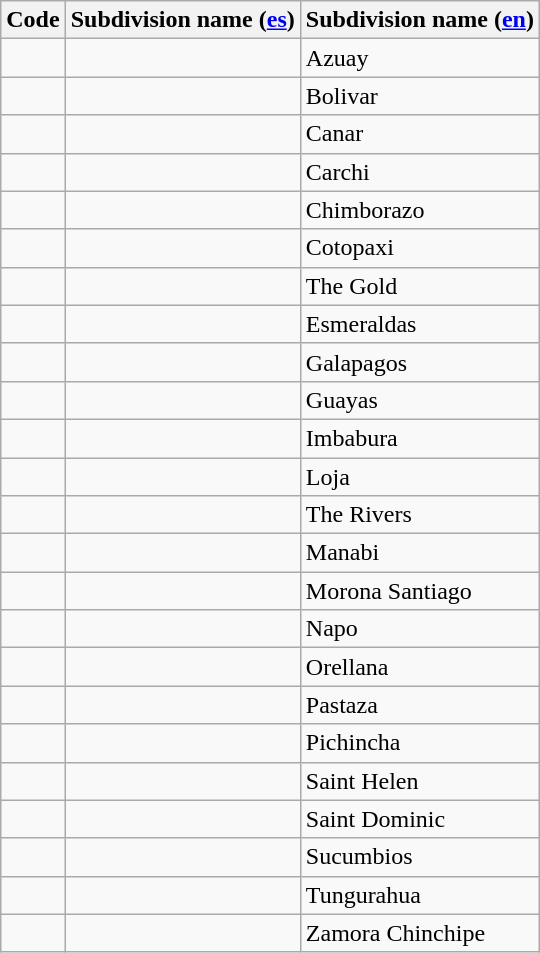<table class="wikitable sortable">
<tr>
<th>Code</th>
<th>Subdivision name (<a href='#'>es</a>)</th>
<th>Subdivision name (<a href='#'>en</a>)</th>
</tr>
<tr>
<td></td>
<td></td>
<td>Azuay</td>
</tr>
<tr>
<td></td>
<td></td>
<td>Bolivar</td>
</tr>
<tr>
<td></td>
<td></td>
<td>Canar</td>
</tr>
<tr>
<td></td>
<td></td>
<td>Carchi</td>
</tr>
<tr>
<td></td>
<td></td>
<td>Chimborazo</td>
</tr>
<tr>
<td></td>
<td></td>
<td>Cotopaxi</td>
</tr>
<tr>
<td></td>
<td></td>
<td>The Gold</td>
</tr>
<tr>
<td></td>
<td></td>
<td>Esmeraldas</td>
</tr>
<tr>
<td></td>
<td></td>
<td>Galapagos</td>
</tr>
<tr>
<td></td>
<td></td>
<td>Guayas</td>
</tr>
<tr>
<td></td>
<td></td>
<td>Imbabura</td>
</tr>
<tr>
<td></td>
<td></td>
<td>Loja</td>
</tr>
<tr>
<td></td>
<td></td>
<td>The Rivers</td>
</tr>
<tr>
<td></td>
<td></td>
<td>Manabi</td>
</tr>
<tr>
<td></td>
<td></td>
<td>Morona Santiago</td>
</tr>
<tr>
<td></td>
<td></td>
<td>Napo</td>
</tr>
<tr>
<td></td>
<td></td>
<td>Orellana</td>
</tr>
<tr>
<td></td>
<td></td>
<td>Pastaza</td>
</tr>
<tr>
<td></td>
<td></td>
<td>Pichincha</td>
</tr>
<tr>
<td></td>
<td></td>
<td>Saint Helen</td>
</tr>
<tr>
<td></td>
<td></td>
<td>Saint Dominic</td>
</tr>
<tr>
<td></td>
<td></td>
<td>Sucumbios</td>
</tr>
<tr>
<td></td>
<td></td>
<td>Tungurahua</td>
</tr>
<tr>
<td></td>
<td></td>
<td>Zamora Chinchipe</td>
</tr>
</table>
